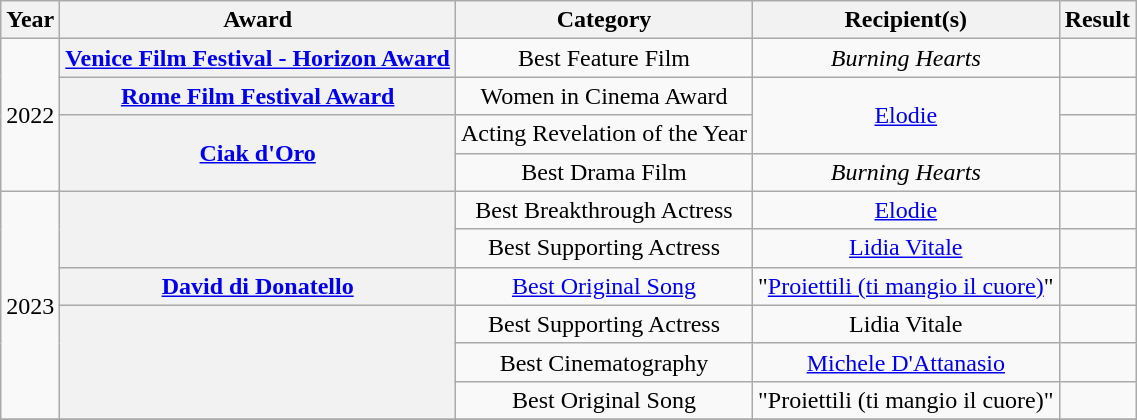<table class="wikitable plainrowheaders" style="text-align:center;">
<tr>
<th scope="col">Year</th>
<th scope="col">Award</th>
<th scope="col">Category</th>
<th scope="col">Recipient(s)</th>
<th scope="col">Result</th>
</tr>
<tr>
<td rowspan="4">2022</td>
<th scope="row"><a href='#'>Venice Film Festival - Horizon Award</a></th>
<td>Best Feature Film</td>
<td><em>Burning Hearts</em></td>
<td></td>
</tr>
<tr>
<th scope="row"><a href='#'>Rome Film Festival Award</a></th>
<td>Women in Cinema Award</td>
<td rowspan="2"><a href='#'>Elodie</a></td>
<td></td>
</tr>
<tr>
<th scope="row" rowspan="2"><a href='#'>Ciak d'Oro</a></th>
<td>Acting Revelation of the Year</td>
<td></td>
</tr>
<tr>
<td>Best Drama Film</td>
<td><em>Burning Hearts</em></td>
<td></td>
</tr>
<tr>
<td rowspan="6">2023</td>
<th scope="row" rowspan="2"></th>
<td>Best Breakthrough Actress</td>
<td><a href='#'>Elodie</a></td>
<td></td>
</tr>
<tr>
<td>Best Supporting Actress</td>
<td><a href='#'>Lidia Vitale</a></td>
<td></td>
</tr>
<tr>
<th scope="row"><a href='#'>David di Donatello</a></th>
<td><a href='#'>Best Original Song</a></td>
<td>"<a href='#'>Proiettili (ti mangio il cuore)</a>" </td>
<td></td>
</tr>
<tr>
<th scope="row" rowspan="3"></th>
<td>Best Supporting Actress</td>
<td>Lidia Vitale</td>
<td></td>
</tr>
<tr>
<td>Best Cinematography</td>
<td><a href='#'>Michele D'Attanasio</a></td>
<td></td>
</tr>
<tr>
<td>Best Original Song</td>
<td>"Proiettili (ti mangio il cuore)" </td>
<td></td>
</tr>
<tr>
</tr>
</table>
